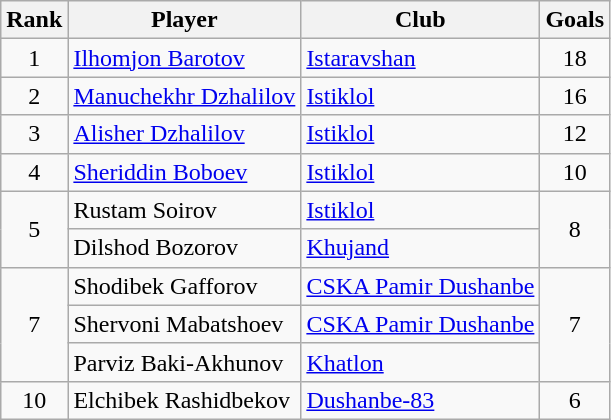<table class="wikitable" style="text-align:center">
<tr>
<th>Rank</th>
<th>Player</th>
<th>Club</th>
<th>Goals</th>
</tr>
<tr>
<td rowspan="1">1</td>
<td align="left"> <a href='#'>Ilhomjon Barotov</a></td>
<td align="left"><a href='#'>Istaravshan</a></td>
<td rowspan="1">18</td>
</tr>
<tr>
<td rowspan="1">2</td>
<td align="left"> <a href='#'>Manuchekhr Dzhalilov</a></td>
<td align="left"><a href='#'>Istiklol</a></td>
<td rowspan="1">16</td>
</tr>
<tr>
<td rowspan="1">3</td>
<td align="left"> <a href='#'>Alisher Dzhalilov</a></td>
<td align="left"><a href='#'>Istiklol</a></td>
<td rowspan="1">12</td>
</tr>
<tr>
<td rowspan="1">4</td>
<td align="left"> <a href='#'>Sheriddin Boboev</a></td>
<td align="left"><a href='#'>Istiklol</a></td>
<td rowspan="1">10</td>
</tr>
<tr>
<td rowspan="2">5</td>
<td align="left"> Rustam Soirov</td>
<td align="left"><a href='#'>Istiklol</a></td>
<td rowspan="2">8</td>
</tr>
<tr>
<td align="left"> Dilshod Bozorov</td>
<td align="left"><a href='#'>Khujand</a></td>
</tr>
<tr>
<td rowspan="3">7</td>
<td align="left"> Shodibek Gafforov</td>
<td align="left"><a href='#'>CSKA Pamir Dushanbe</a></td>
<td rowspan="3">7</td>
</tr>
<tr>
<td align="left"> Shervoni Mabatshoev</td>
<td align="left"><a href='#'>CSKA Pamir Dushanbe</a></td>
</tr>
<tr>
<td align="left"> Parviz Baki-Akhunov</td>
<td align="left"><a href='#'>Khatlon</a></td>
</tr>
<tr>
<td rowspan="1">10</td>
<td align="left"> Elchibek Rashidbekov</td>
<td align="left"><a href='#'>Dushanbe-83</a></td>
<td rowspan="1">6</td>
</tr>
</table>
